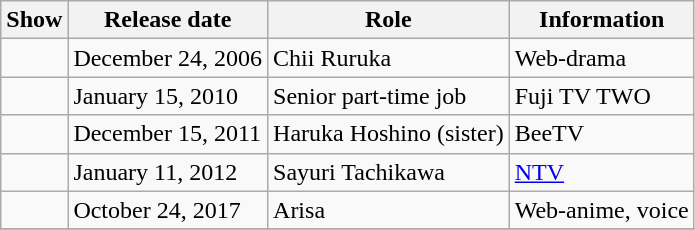<table class="wikitable">
<tr>
<th>Show</th>
<th>Release date</th>
<th>Role</th>
<th>Information</th>
</tr>
<tr>
<td></td>
<td>December 24, 2006</td>
<td>Chii Ruruka</td>
<td>Web-drama</td>
</tr>
<tr>
<td></td>
<td>January 15, 2010</td>
<td>Senior part-time job</td>
<td>Fuji TV TWO</td>
</tr>
<tr>
<td></td>
<td>December 15, 2011</td>
<td>Haruka Hoshino (sister)</td>
<td>BeeTV</td>
</tr>
<tr>
<td></td>
<td>January 11, 2012</td>
<td>Sayuri Tachikawa</td>
<td><a href='#'>NTV</a></td>
</tr>
<tr>
<td></td>
<td>October 24, 2017</td>
<td>Arisa</td>
<td>Web-anime, voice</td>
</tr>
<tr>
</tr>
</table>
